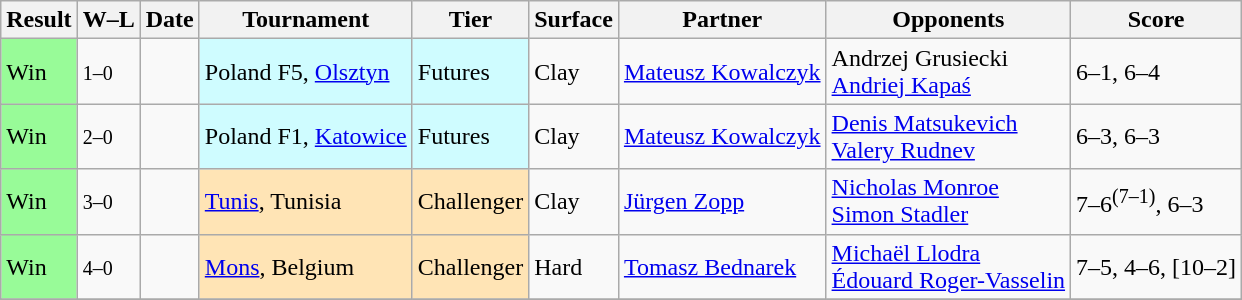<table class="sortable wikitable">
<tr>
<th>Result</th>
<th class="unsortable">W–L</th>
<th>Date</th>
<th>Tournament</th>
<th>Tier</th>
<th>Surface</th>
<th>Partner</th>
<th>Opponents</th>
<th class="unsortable">Score</th>
</tr>
<tr>
<td bgcolor=98FB98>Win</td>
<td><small>1–0</small></td>
<td></td>
<td style="background:#cffcff;">Poland F5, <a href='#'>Olsztyn</a></td>
<td style="background:#cffcff;">Futures</td>
<td>Clay</td>
<td> <a href='#'>Mateusz Kowalczyk</a></td>
<td> Andrzej Grusiecki <br> <a href='#'>Andriej Kapaś</a></td>
<td>6–1, 6–4</td>
</tr>
<tr>
<td bgcolor=98FB98>Win</td>
<td><small>2–0</small></td>
<td></td>
<td style="background:#cffcff;">Poland F1, <a href='#'>Katowice</a></td>
<td style="background:#cffcff;">Futures</td>
<td>Clay</td>
<td> <a href='#'>Mateusz Kowalczyk</a></td>
<td> <a href='#'>Denis Matsukevich</a> <br> <a href='#'>Valery Rudnev</a></td>
<td>6–3, 6–3</td>
</tr>
<tr>
<td bgcolor=98FB98>Win</td>
<td><small>3–0</small></td>
<td></td>
<td style="background:moccasin;"><a href='#'>Tunis</a>, Tunisia</td>
<td style="background:moccasin;">Challenger</td>
<td>Clay</td>
<td> <a href='#'>Jürgen Zopp</a></td>
<td> <a href='#'>Nicholas Monroe</a> <br> <a href='#'>Simon Stadler</a></td>
<td>7–6<sup>(7–1)</sup>, 6–3</td>
</tr>
<tr>
<td bgcolor=98FB98>Win</td>
<td><small>4–0</small></td>
<td></td>
<td style="background:moccasin;"><a href='#'>Mons</a>, Belgium</td>
<td style="background:moccasin;">Challenger</td>
<td>Hard</td>
<td> <a href='#'>Tomasz Bednarek</a></td>
<td> <a href='#'>Michaël Llodra</a> <br> <a href='#'>Édouard Roger-Vasselin</a></td>
<td>7–5, 4–6, [10–2]</td>
</tr>
<tr>
</tr>
</table>
